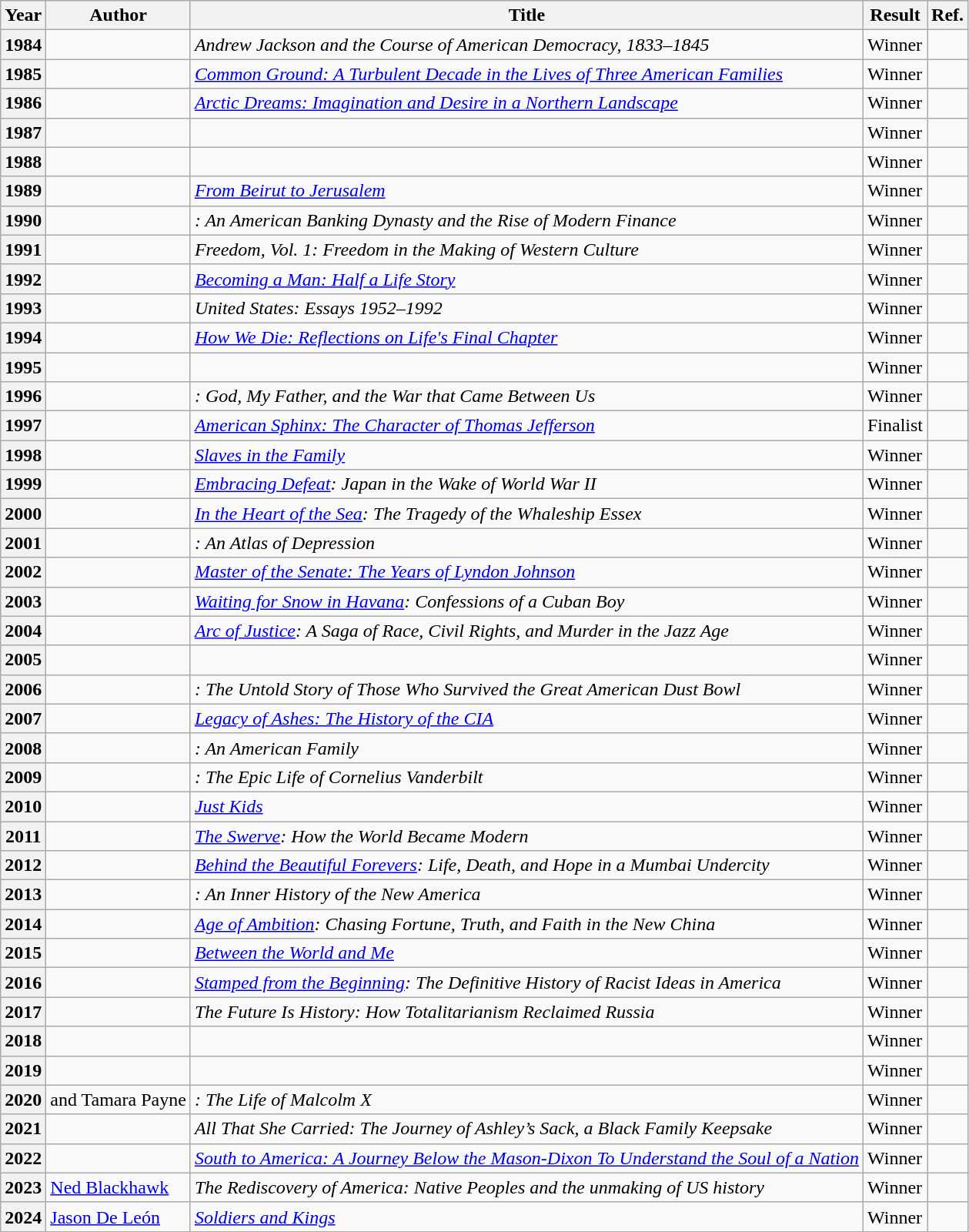<table class="wikitable mw-collapsible">
<tr>
<th>Year</th>
<th>Author</th>
<th>Title</th>
<th>Result</th>
<th>Ref.</th>
</tr>
<tr>
<th>1984</th>
<td></td>
<td><em>Andrew Jackson and the Course of American Democracy, 1833–1845</em></td>
<td>Winner</td>
<td></td>
</tr>
<tr>
<th>1985</th>
<td></td>
<td><em><a href='#'>Common Ground: A Turbulent Decade in the Lives of Three American Families</a></em></td>
<td>Winner</td>
<td></td>
</tr>
<tr>
<th>1986</th>
<td></td>
<td><em><a href='#'>Arctic Dreams: Imagination and Desire in a Northern Landscape</a></em></td>
<td>Winner</td>
<td></td>
</tr>
<tr>
<th>1987</th>
<td></td>
<td><em></em></td>
<td>Winner</td>
<td></td>
</tr>
<tr>
<th>1988</th>
<td></td>
<td><em></em></td>
<td>Winner</td>
<td></td>
</tr>
<tr>
<th>1989</th>
<td></td>
<td><em><a href='#'>From Beirut to Jerusalem</a></em></td>
<td>Winner</td>
<td></td>
</tr>
<tr>
<th>1990</th>
<td></td>
<td><em>: An American Banking Dynasty and the Rise of Modern Finance</em></td>
<td>Winner</td>
<td></td>
</tr>
<tr>
<th>1991</th>
<td></td>
<td><em>Freedom, Vol. 1: Freedom in the Making of Western Culture</em></td>
<td>Winner</td>
<td></td>
</tr>
<tr>
<th>1992</th>
<td></td>
<td><em><a href='#'>Becoming a Man: Half a Life Story</a></em></td>
<td>Winner</td>
<td></td>
</tr>
<tr>
<th>1993</th>
<td></td>
<td><em>United States: Essays 1952–1992</em></td>
<td>Winner</td>
<td></td>
</tr>
<tr>
<th>1994</th>
<td></td>
<td><em><a href='#'>How We Die: Reflections on Life's Final Chapter</a></em></td>
<td>Winner</td>
<td></td>
</tr>
<tr>
<th>1995</th>
<td></td>
<td><em></em></td>
<td>Winner</td>
<td></td>
</tr>
<tr>
<th>1996</th>
<td></td>
<td><em>: God, My Father, and the War that Came Between Us</em></td>
<td>Winner</td>
<td></td>
</tr>
<tr>
<th>1997</th>
<td></td>
<td><em><a href='#'>American Sphinx: The Character of Thomas Jefferson</a></em></td>
<td>Finalist</td>
<td></td>
</tr>
<tr>
<th>1998</th>
<td></td>
<td><em><a href='#'>Slaves in the Family</a></em></td>
<td>Winner</td>
<td></td>
</tr>
<tr>
<th>1999</th>
<td></td>
<td><em><a href='#'>Embracing Defeat</a>: Japan in the Wake of World War II</em></td>
<td>Winner</td>
<td></td>
</tr>
<tr>
<th>2000</th>
<td></td>
<td><em><a href='#'>In the Heart of the Sea</a>: The Tragedy of the Whaleship Essex</em></td>
<td>Winner</td>
<td></td>
</tr>
<tr>
<th>2001</th>
<td></td>
<td><em>: An Atlas of Depression</em></td>
<td>Winner</td>
<td></td>
</tr>
<tr>
<th>2002</th>
<td></td>
<td><em><a href='#'>Master of the Senate: The Years of Lyndon Johnson</a></em></td>
<td>Winner</td>
<td></td>
</tr>
<tr>
<th>2003</th>
<td></td>
<td><em><a href='#'>Waiting for Snow in Havana</a>: Confessions of a Cuban Boy</em></td>
<td>Winner</td>
<td></td>
</tr>
<tr>
<th>2004</th>
<td></td>
<td><em><a href='#'>Arc of Justice</a>: A Saga of Race, Civil Rights, and Murder in the Jazz Age</em></td>
<td>Winner</td>
<td></td>
</tr>
<tr>
<th>2005</th>
<td></td>
<td><em></em></td>
<td>Winner</td>
<td></td>
</tr>
<tr>
<th>2006</th>
<td></td>
<td><em>: The Untold Story of Those Who Survived the Great American Dust Bowl</em></td>
<td>Winner</td>
<td></td>
</tr>
<tr>
<th>2007</th>
<td></td>
<td><em><a href='#'>Legacy of Ashes: The History of the CIA</a></em></td>
<td>Winner</td>
<td></td>
</tr>
<tr>
<th>2008</th>
<td></td>
<td><em>: An American Family</em></td>
<td>Winner</td>
<td></td>
</tr>
<tr>
<th>2009</th>
<td></td>
<td><em>: The Epic Life of Cornelius Vanderbilt</em></td>
<td>Winner</td>
<td></td>
</tr>
<tr>
<th>2010</th>
<td></td>
<td><em><a href='#'>Just Kids</a></em></td>
<td>Winner</td>
<td></td>
</tr>
<tr>
<th>2011</th>
<td></td>
<td><em><a href='#'>The Swerve</a>: How the World Became Modern</em></td>
<td>Winner</td>
<td></td>
</tr>
<tr>
<th>2012</th>
<td></td>
<td><em><a href='#'>Behind the Beautiful Forevers</a>: Life, Death, and Hope in a Mumbai Undercity</em></td>
<td>Winner</td>
<td></td>
</tr>
<tr>
<th>2013</th>
<td></td>
<td><em>: An Inner History of the New America</em></td>
<td>Winner</td>
<td></td>
</tr>
<tr>
<th>2014</th>
<td></td>
<td><em><a href='#'>Age of Ambition</a>: Chasing Fortune, Truth, and Faith in the New China</em></td>
<td>Winner</td>
<td></td>
</tr>
<tr>
<th>2015</th>
<td></td>
<td><em><a href='#'>Between the World and Me</a></em></td>
<td>Winner</td>
<td></td>
</tr>
<tr>
<th>2016</th>
<td></td>
<td><em><a href='#'>Stamped from the Beginning</a>: The Definitive History of Racist Ideas in America</em></td>
<td>Winner</td>
<td></td>
</tr>
<tr>
<th>2017</th>
<td></td>
<td><em>The Future Is History: How Totalitarianism Reclaimed Russia</em></td>
<td>Winner</td>
<td></td>
</tr>
<tr>
<th>2018</th>
<td></td>
<td><em></em></td>
<td>Winner</td>
<td></td>
</tr>
<tr>
<th>2019</th>
<td></td>
<td><em></em></td>
<td>Winner</td>
<td></td>
</tr>
<tr>
<th>2020</th>
<td> and Tamara Payne</td>
<td><em>: The Life of Malcolm X</em></td>
<td>Winner</td>
<td></td>
</tr>
<tr>
<th>2021</th>
<td></td>
<td><em>All That She Carried: The Journey of Ashley’s Sack, a Black Family Keepsake</em></td>
<td>Winner</td>
<td></td>
</tr>
<tr>
<th>2022</th>
<td></td>
<td><em><a href='#'>South to America: A Journey Below the Mason-Dixon To Understand the Soul of a Nation</a></em></td>
<td>Winner</td>
<td></td>
</tr>
<tr>
<th>2023</th>
<td><a href='#'>Ned Blackhawk</a></td>
<td><em>The Rediscovery of America: Native Peoples and the unmaking of US history</em></td>
<td>Winner</td>
<td></td>
</tr>
<tr>
<th>2024</th>
<td><a href='#'>Jason De León</a></td>
<td><em><a href='#'>Soldiers and Kings</a></em></td>
<td>Winner</td>
<td></td>
</tr>
<tr>
</tr>
</table>
